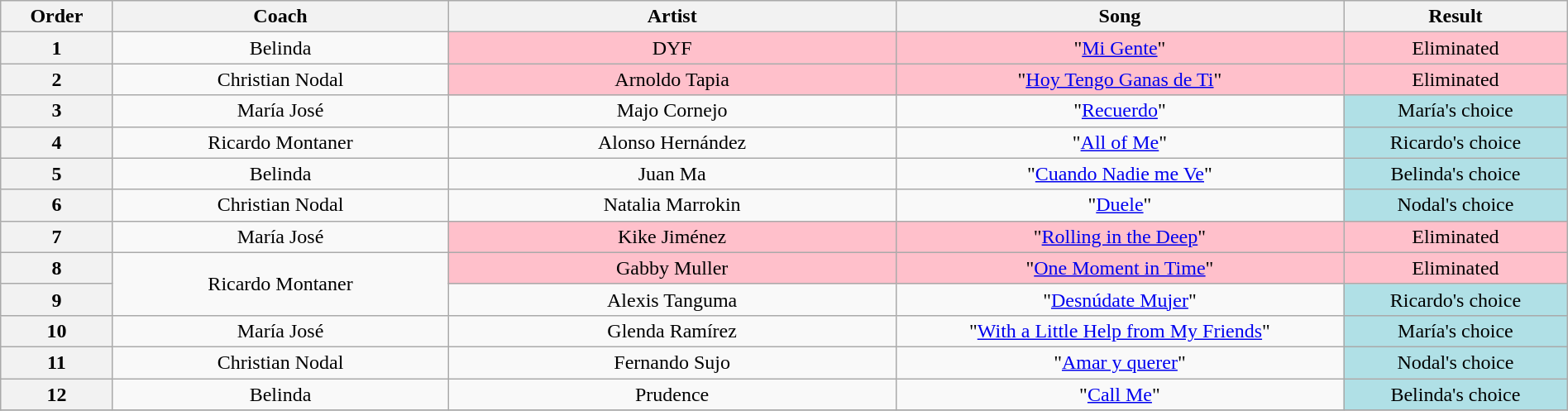<table class="wikitable plainrowheaders" style="text-align:center; width:100%;">
<tr>
<th style="width:05%;">Order</th>
<th style="width:15%;">Coach</th>
<th style="width:20%;">Artist</th>
<th style="width:20%;">Song</th>
<th style="width:10%;">Result</th>
</tr>
<tr>
<th>1</th>
<td>Belinda</td>
<td style="background:pink">DYF</td>
<td style="background:pink">"<a href='#'>Mi Gente</a>"</td>
<td style="background:pink">Eliminated</td>
</tr>
<tr>
<th>2</th>
<td>Christian Nodal</td>
<td style="background:pink">Arnoldo Tapia</td>
<td style="background:pink">"<a href='#'>Hoy Tengo Ganas de Ti</a>"</td>
<td style="background:pink">Eliminated</td>
</tr>
<tr>
<th>3</th>
<td>María José</td>
<td>Majo Cornejo</td>
<td>"<a href='#'>Recuerdo</a>"</td>
<td style="background:#b0e0e6">María's choice</td>
</tr>
<tr>
<th>4</th>
<td>Ricardo Montaner</td>
<td>Alonso Hernández</td>
<td>"<a href='#'>All of Me</a>"</td>
<td style="background:#b0e0e6">Ricardo's choice</td>
</tr>
<tr>
<th>5</th>
<td>Belinda</td>
<td>Juan Ma</td>
<td>"<a href='#'>Cuando Nadie me Ve</a>"</td>
<td style="background:#b0e0e6">Belinda's choice</td>
</tr>
<tr>
<th>6</th>
<td>Christian Nodal</td>
<td>Natalia Marrokin</td>
<td>"<a href='#'>Duele</a>"</td>
<td style="background:#b0e0e6">Nodal's choice</td>
</tr>
<tr>
<th>7</th>
<td>María José</td>
<td style="background:pink">Kike Jiménez</td>
<td style="background:pink">"<a href='#'>Rolling in the Deep</a>"</td>
<td style="background:pink">Eliminated</td>
</tr>
<tr>
<th>8</th>
<td rowspan="2">Ricardo Montaner</td>
<td style="background:pink">Gabby Muller</td>
<td style="background:pink">"<a href='#'>One Moment in Time</a>"</td>
<td style="background:pink">Eliminated</td>
</tr>
<tr>
<th>9</th>
<td>Alexis Tanguma</td>
<td>"<a href='#'>Desnúdate Mujer</a>"</td>
<td style="background:#b0e0e6">Ricardo's choice</td>
</tr>
<tr>
<th>10</th>
<td>María José</td>
<td>Glenda Ramírez</td>
<td>"<a href='#'>With a Little Help from My Friends</a>"</td>
<td style="background:#b0e0e6">María's choice</td>
</tr>
<tr>
<th>11</th>
<td>Christian Nodal</td>
<td>Fernando Sujo</td>
<td>"<a href='#'>Amar y querer</a>"</td>
<td style="background:#b0e0e6">Nodal's choice</td>
</tr>
<tr>
<th>12</th>
<td>Belinda</td>
<td>Prudence</td>
<td>"<a href='#'>Call Me</a>"</td>
<td style="background:#b0e0e6">Belinda's choice</td>
</tr>
<tr>
</tr>
</table>
